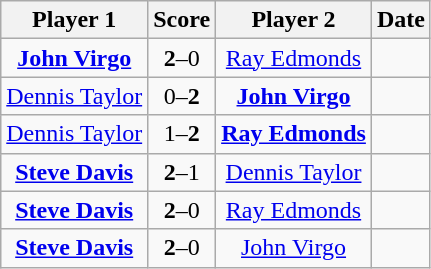<table class="wikitable" style="text-align: center">
<tr>
<th>Player 1</th>
<th>Score</th>
<th>Player 2</th>
<th>Date</th>
</tr>
<tr>
<td> <strong><a href='#'>John Virgo</a></strong></td>
<td><strong>2</strong>–0</td>
<td> <a href='#'>Ray Edmonds</a></td>
<td></td>
</tr>
<tr>
<td> <a href='#'>Dennis Taylor</a></td>
<td>0–<strong>2</strong></td>
<td> <strong><a href='#'>John Virgo</a></strong></td>
<td></td>
</tr>
<tr>
<td> <a href='#'>Dennis Taylor</a></td>
<td>1–<strong>2</strong></td>
<td> <strong><a href='#'>Ray Edmonds</a></strong></td>
<td></td>
</tr>
<tr>
<td> <strong><a href='#'>Steve Davis</a></strong></td>
<td><strong>2</strong>–1</td>
<td> <a href='#'>Dennis Taylor</a></td>
<td></td>
</tr>
<tr>
<td> <strong><a href='#'>Steve Davis</a></strong></td>
<td><strong>2</strong>–0</td>
<td> <a href='#'>Ray Edmonds</a></td>
<td></td>
</tr>
<tr>
<td> <strong><a href='#'>Steve Davis</a></strong></td>
<td><strong>2</strong>–0</td>
<td> <a href='#'>John Virgo</a></td>
<td></td>
</tr>
</table>
